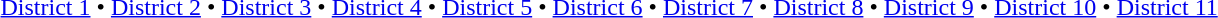<table id=toc class=toc summary=Contents>
<tr>
<td align=center><br><a href='#'>District 1</a> • <a href='#'>District 2</a> • <a href='#'>District 3</a> • <a href='#'>District 4</a> • <a href='#'>District 5</a> • <a href='#'>District 6</a> • <a href='#'>District 7</a> • <a href='#'>District 8</a> • <a href='#'>District 9</a> • <a href='#'>District 10</a> • <a href='#'>District 11</a></td>
</tr>
</table>
